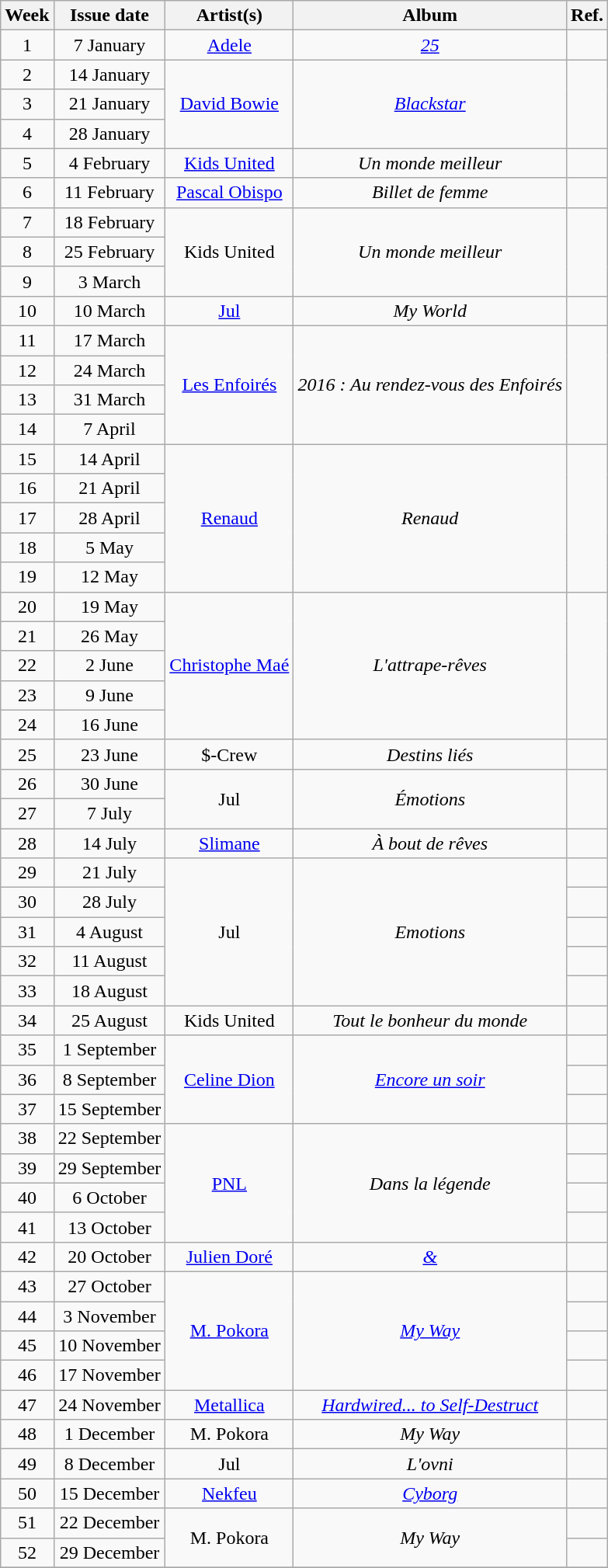<table class="wikitable" style="text-align:center;">
<tr>
<th>Week</th>
<th>Issue date</th>
<th>Artist(s)</th>
<th>Album</th>
<th>Ref.</th>
</tr>
<tr>
<td>1</td>
<td>7 January</td>
<td><a href='#'>Adele</a></td>
<td><em><a href='#'>25</a></em></td>
<td></td>
</tr>
<tr>
<td>2</td>
<td>14 January</td>
<td rowspan="3"><a href='#'>David Bowie</a></td>
<td rowspan="3"><em><a href='#'>Blackstar</a></em></td>
<td rowspan="3"></td>
</tr>
<tr>
<td>3</td>
<td>21 January</td>
</tr>
<tr>
<td>4</td>
<td>28 January</td>
</tr>
<tr>
<td>5</td>
<td>4 February</td>
<td><a href='#'>Kids United</a></td>
<td><em>Un monde meilleur</em></td>
<td></td>
</tr>
<tr>
<td>6</td>
<td>11 February</td>
<td><a href='#'>Pascal Obispo</a></td>
<td><em>Billet de femme</em></td>
<td></td>
</tr>
<tr>
<td>7</td>
<td>18 February</td>
<td rowspan="3">Kids United</td>
<td rowspan="3"><em>Un monde meilleur</em></td>
<td rowspan="3"></td>
</tr>
<tr>
<td>8</td>
<td>25 February</td>
</tr>
<tr>
<td>9</td>
<td>3 March</td>
</tr>
<tr>
<td>10</td>
<td>10 March</td>
<td><a href='#'>Jul</a></td>
<td><em>My World</em></td>
<td></td>
</tr>
<tr>
<td>11</td>
<td>17 March</td>
<td rowspan="4"><a href='#'>Les Enfoirés</a></td>
<td rowspan="4"><em>2016 : Au rendez-vous des Enfoirés</em></td>
<td rowspan="4"></td>
</tr>
<tr>
<td>12</td>
<td>24 March</td>
</tr>
<tr>
<td>13</td>
<td>31 March</td>
</tr>
<tr>
<td>14</td>
<td>7 April</td>
</tr>
<tr>
<td>15</td>
<td>14 April</td>
<td rowspan="5"><a href='#'>Renaud</a></td>
<td rowspan="5"><em>Renaud</em></td>
<td rowspan="5"></td>
</tr>
<tr>
<td>16</td>
<td>21 April</td>
</tr>
<tr>
<td>17</td>
<td>28 April</td>
</tr>
<tr>
<td>18</td>
<td>5 May</td>
</tr>
<tr>
<td>19</td>
<td>12 May</td>
</tr>
<tr>
<td>20</td>
<td>19 May</td>
<td rowspan="5"><a href='#'>Christophe Maé</a></td>
<td rowspan="5"><em>L'attrape-rêves</em></td>
<td rowspan="5"></td>
</tr>
<tr>
<td>21</td>
<td>26 May</td>
</tr>
<tr>
<td>22</td>
<td>2 June</td>
</tr>
<tr>
<td>23</td>
<td>9 June</td>
</tr>
<tr>
<td>24</td>
<td>16 June</td>
</tr>
<tr>
<td>25</td>
<td>23 June</td>
<td>$-Crew</td>
<td><em>Destins liés</em></td>
<td></td>
</tr>
<tr>
<td>26</td>
<td>30 June</td>
<td rowspan="2">Jul</td>
<td rowspan="2"><em>Émotions</em></td>
<td rowspan="2"></td>
</tr>
<tr>
<td>27</td>
<td>7 July</td>
</tr>
<tr>
<td>28</td>
<td>14 July</td>
<td><a href='#'>Slimane</a></td>
<td><em>À bout de rêves</em></td>
<td></td>
</tr>
<tr>
<td>29</td>
<td>21 July</td>
<td rowspan="5">Jul</td>
<td rowspan="5"><em>Emotions</em></td>
<td></td>
</tr>
<tr>
<td>30</td>
<td>28 July</td>
<td></td>
</tr>
<tr>
<td>31</td>
<td>4 August</td>
<td></td>
</tr>
<tr>
<td>32</td>
<td>11 August</td>
<td></td>
</tr>
<tr>
<td>33</td>
<td>18 August</td>
<td></td>
</tr>
<tr>
<td>34</td>
<td>25 August</td>
<td>Kids United</td>
<td><em>Tout le bonheur du monde</em></td>
<td></td>
</tr>
<tr>
<td>35</td>
<td>1 September</td>
<td rowspan="3"><a href='#'>Celine Dion</a></td>
<td rowspan="3"><em><a href='#'>Encore un soir</a></em></td>
<td></td>
</tr>
<tr>
<td>36</td>
<td>8 September</td>
<td></td>
</tr>
<tr>
<td>37</td>
<td>15 September</td>
<td></td>
</tr>
<tr>
<td>38</td>
<td>22 September</td>
<td rowspan="4"><a href='#'>PNL</a></td>
<td rowspan="4"><em>Dans la légende</em></td>
<td></td>
</tr>
<tr>
<td>39</td>
<td>29 September</td>
<td></td>
</tr>
<tr>
<td>40</td>
<td>6 October</td>
<td></td>
</tr>
<tr>
<td>41</td>
<td>13 October</td>
<td></td>
</tr>
<tr>
<td>42</td>
<td>20 October</td>
<td><a href='#'>Julien Doré</a></td>
<td><em><a href='#'>&</a></em></td>
<td></td>
</tr>
<tr>
<td>43</td>
<td>27 October</td>
<td rowspan="4"><a href='#'>M. Pokora</a></td>
<td rowspan="4"><em><a href='#'>My Way</a></em></td>
<td></td>
</tr>
<tr>
<td>44</td>
<td>3 November</td>
<td></td>
</tr>
<tr>
<td>45</td>
<td>10 November</td>
<td></td>
</tr>
<tr>
<td>46</td>
<td>17 November</td>
<td></td>
</tr>
<tr>
<td>47</td>
<td>24 November</td>
<td><a href='#'>Metallica</a></td>
<td><em><a href='#'>Hardwired... to Self-Destruct</a></em></td>
<td></td>
</tr>
<tr>
<td>48</td>
<td>1 December</td>
<td>M. Pokora</td>
<td><em>My Way</em></td>
<td></td>
</tr>
<tr>
<td>49</td>
<td>8 December</td>
<td>Jul</td>
<td><em>L'ovni</em></td>
<td></td>
</tr>
<tr>
<td>50</td>
<td>15 December</td>
<td><a href='#'>Nekfeu</a></td>
<td><em><a href='#'>Cyborg</a></em></td>
<td></td>
</tr>
<tr>
<td>51</td>
<td>22 December</td>
<td rowspan="2">M. Pokora</td>
<td rowspan="2"><em>My Way</em></td>
<td></td>
</tr>
<tr>
<td>52</td>
<td>29 December</td>
<td></td>
</tr>
<tr>
</tr>
</table>
